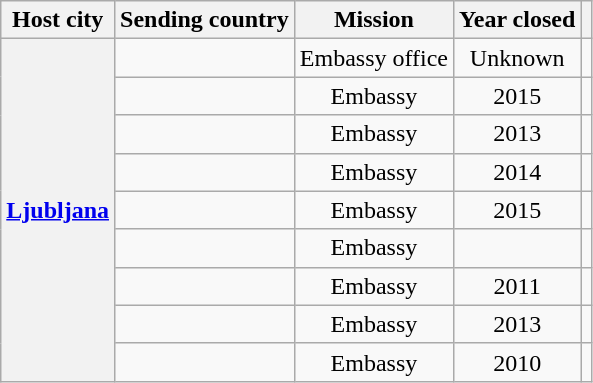<table class="wikitable plainrowheaders">
<tr>
<th scope="col">Host city</th>
<th scope="col">Sending country</th>
<th scope="col">Mission</th>
<th scope="col">Year closed</th>
<th scope="col"></th>
</tr>
<tr>
<th rowspan="9"><a href='#'>Ljubljana</a></th>
<td></td>
<td style="text-align:center;">Embassy office</td>
<td style="text-align:center;">Unknown</td>
<td style="text-align:center;"></td>
</tr>
<tr>
<td></td>
<td style="text-align:center;">Embassy</td>
<td style="text-align:center;">2015</td>
<td style="text-align:center;"></td>
</tr>
<tr>
<td></td>
<td style="text-align:center;">Embassy</td>
<td style="text-align:center;">2013</td>
<td style="text-align:center;"></td>
</tr>
<tr>
<td></td>
<td style="text-align:center;">Embassy</td>
<td style="text-align:center;">2014</td>
<td style="text-align:center;"></td>
</tr>
<tr>
<td></td>
<td style="text-align:center;">Embassy</td>
<td style="text-align:center;">2015</td>
<td style="text-align:center;"></td>
</tr>
<tr>
<td></td>
<td style="text-align:center;">Embassy</td>
<td style="text-align:center;"></td>
<td style="text-align:center;"></td>
</tr>
<tr>
<td></td>
<td style="text-align:center;">Embassy</td>
<td style="text-align:center;">2011</td>
<td style="text-align:center;"></td>
</tr>
<tr>
<td></td>
<td style="text-align:center;">Embassy</td>
<td style="text-align:center;">2013</td>
<td style="text-align:center;"></td>
</tr>
<tr>
<td></td>
<td style="text-align:center;">Embassy</td>
<td style="text-align:center;">2010</td>
<td style="text-align:center;"></td>
</tr>
</table>
